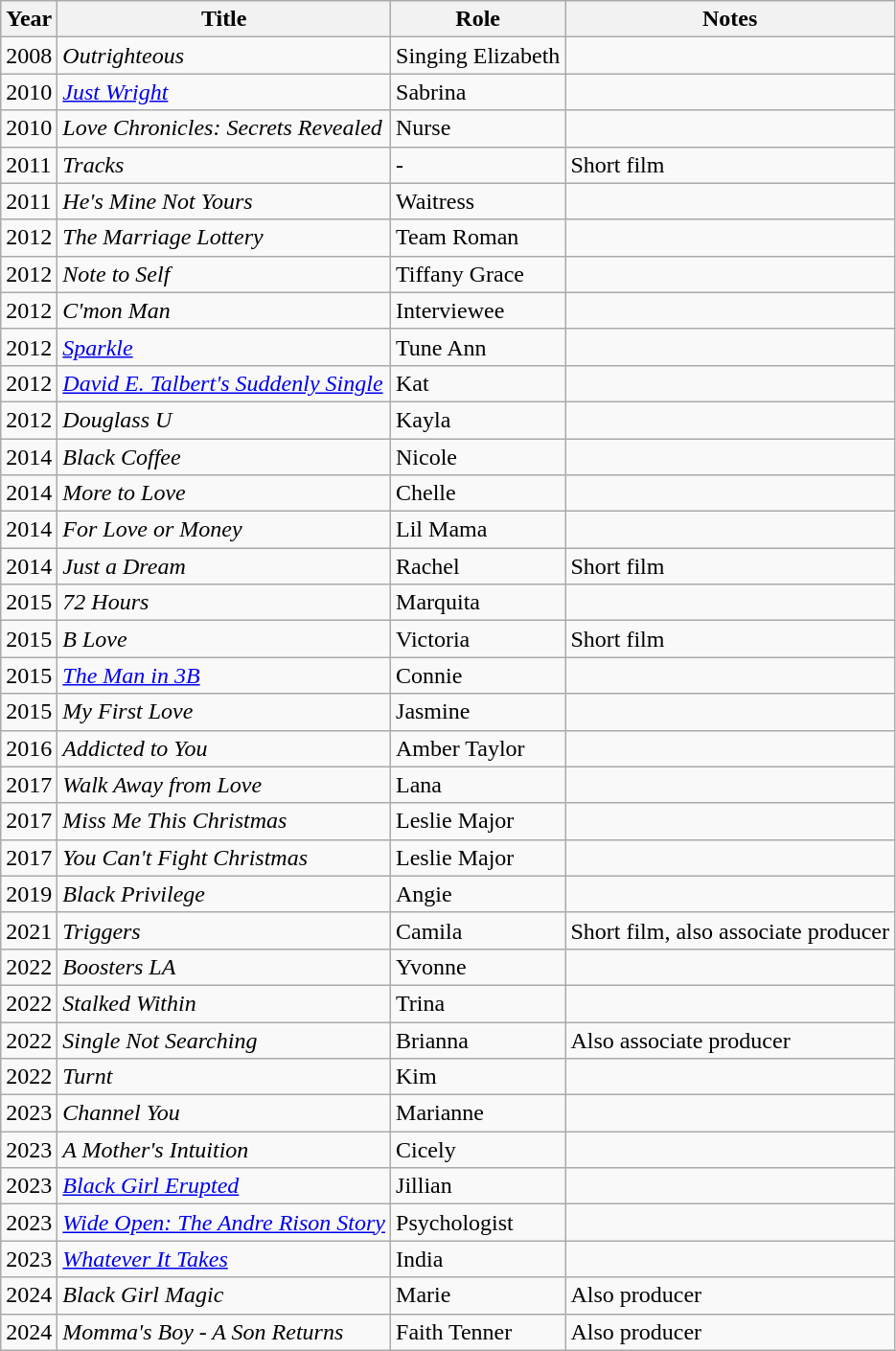<table class="wikitable sortable">
<tr>
<th>Year</th>
<th>Title</th>
<th>Role</th>
<th class="unsortable">Notes</th>
</tr>
<tr>
<td>2008</td>
<td><em>Outrighteous</em></td>
<td>Singing Elizabeth</td>
<td></td>
</tr>
<tr>
<td>2010</td>
<td><em><a href='#'>Just Wright</a></em></td>
<td>Sabrina</td>
<td></td>
</tr>
<tr>
<td>2010</td>
<td><em>Love Chronicles: Secrets Revealed</em></td>
<td>Nurse</td>
<td></td>
</tr>
<tr>
<td>2011</td>
<td><em>Tracks</em></td>
<td>-</td>
<td>Short film</td>
</tr>
<tr>
<td>2011</td>
<td><em>He's Mine Not Yours</em></td>
<td>Waitress</td>
<td></td>
</tr>
<tr>
<td>2012</td>
<td><em>The Marriage Lottery</em></td>
<td>Team Roman</td>
<td></td>
</tr>
<tr>
<td>2012</td>
<td><em>Note to Self</em></td>
<td>Tiffany Grace</td>
<td></td>
</tr>
<tr>
<td>2012</td>
<td><em>C'mon Man</em></td>
<td>Interviewee</td>
<td></td>
</tr>
<tr>
<td>2012</td>
<td><em><a href='#'>Sparkle</a></em></td>
<td>Tune Ann</td>
<td></td>
</tr>
<tr>
<td>2012</td>
<td><em><a href='#'>David E. Talbert's Suddenly Single</a></em></td>
<td>Kat</td>
<td></td>
</tr>
<tr>
<td>2012</td>
<td><em>Douglass U</em></td>
<td>Kayla</td>
<td></td>
</tr>
<tr>
<td>2014</td>
<td><em>Black Coffee</em></td>
<td>Nicole</td>
<td></td>
</tr>
<tr>
<td>2014</td>
<td><em>More to Love</em></td>
<td>Chelle</td>
<td></td>
</tr>
<tr>
<td>2014</td>
<td><em>For Love or Money</em></td>
<td>Lil Mama</td>
<td></td>
</tr>
<tr>
<td>2014</td>
<td><em>Just a Dream</em></td>
<td>Rachel</td>
<td>Short film</td>
</tr>
<tr>
<td>2015</td>
<td><em>72 Hours</em></td>
<td>Marquita</td>
<td></td>
</tr>
<tr>
<td>2015</td>
<td><em>B Love</em></td>
<td>Victoria</td>
<td>Short film</td>
</tr>
<tr>
<td>2015</td>
<td><em><a href='#'>The Man in 3B</a></em></td>
<td>Connie</td>
<td></td>
</tr>
<tr>
<td>2015</td>
<td><em>My First Love</em></td>
<td>Jasmine</td>
<td></td>
</tr>
<tr>
<td>2016</td>
<td><em>Addicted to You</em></td>
<td>Amber Taylor</td>
<td></td>
</tr>
<tr>
<td>2017</td>
<td><em>Walk Away from Love</em></td>
<td>Lana</td>
<td></td>
</tr>
<tr>
<td>2017</td>
<td><em>Miss Me This Christmas</em></td>
<td>Leslie Major</td>
<td></td>
</tr>
<tr>
<td>2017</td>
<td><em>You Can't Fight Christmas</em></td>
<td>Leslie Major</td>
<td></td>
</tr>
<tr>
<td>2019</td>
<td><em>Black Privilege</em></td>
<td>Angie</td>
<td></td>
</tr>
<tr>
<td>2021</td>
<td><em>Triggers</em></td>
<td>Camila</td>
<td>Short film, also associate producer</td>
</tr>
<tr>
<td>2022</td>
<td><em>Boosters LA</em></td>
<td>Yvonne</td>
<td></td>
</tr>
<tr>
<td>2022</td>
<td><em>Stalked Within</em></td>
<td>Trina</td>
<td></td>
</tr>
<tr>
<td>2022</td>
<td><em>Single Not Searching</em></td>
<td>Brianna</td>
<td>Also associate producer</td>
</tr>
<tr>
<td>2022</td>
<td><em>Turnt</em></td>
<td>Kim</td>
<td></td>
</tr>
<tr>
<td>2023</td>
<td><em>Channel You</em></td>
<td>Marianne</td>
<td></td>
</tr>
<tr>
<td>2023</td>
<td><em>A Mother's Intuition</em></td>
<td>Cicely</td>
<td></td>
</tr>
<tr>
<td>2023</td>
<td><em><a href='#'>Black Girl Erupted</a></em></td>
<td>Jillian</td>
<td></td>
</tr>
<tr>
<td>2023</td>
<td><em><a href='#'>Wide Open: The Andre Rison Story</a></em></td>
<td>Psychologist</td>
<td></td>
</tr>
<tr>
<td>2023</td>
<td><em><a href='#'>Whatever It Takes</a></em></td>
<td>India</td>
<td></td>
</tr>
<tr>
<td>2024</td>
<td><em>Black Girl Magic</em></td>
<td>Marie</td>
<td>Also producer</td>
</tr>
<tr>
<td>2024</td>
<td><em>Momma's Boy - A Son Returns</em></td>
<td>Faith Tenner</td>
<td>Also producer</td>
</tr>
</table>
